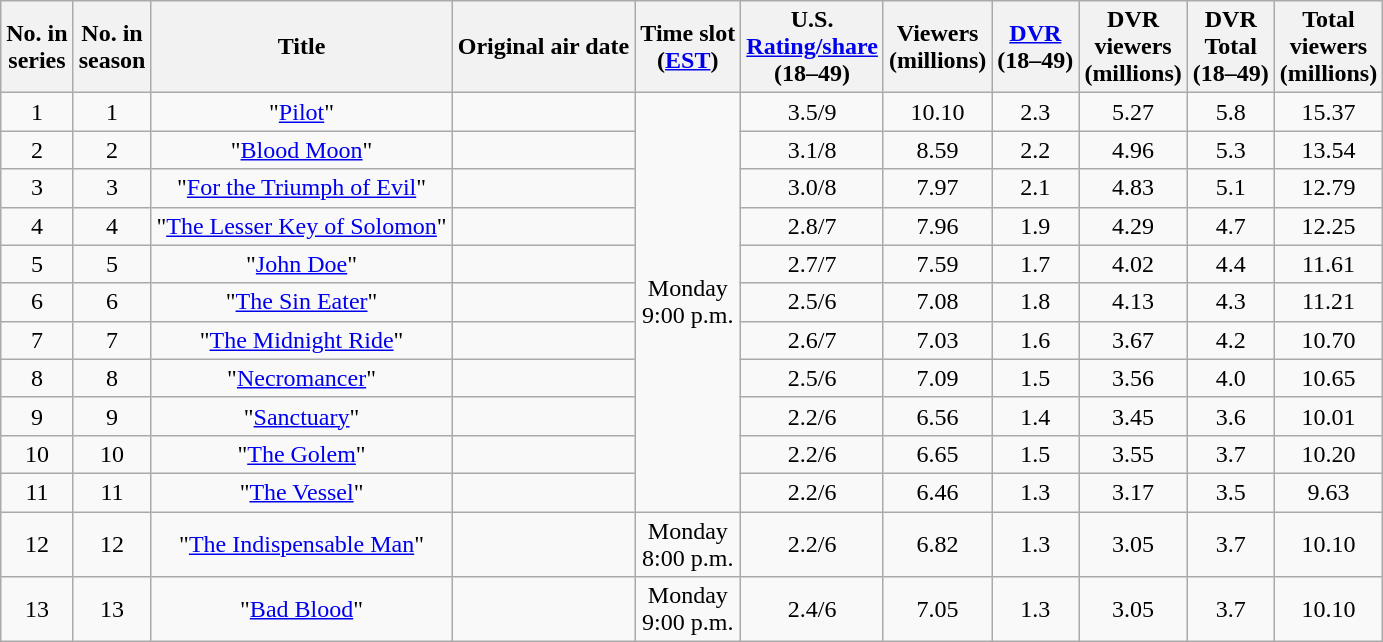<table class="wikitable plainrowheaders" style="text-align:center;">
<tr>
<th scope="col">No. in<br>series</th>
<th scope="col">No. in<br>season</th>
<th scope="col">Title</th>
<th scope="col">Original air date</th>
<th scope="col">Time slot<br>(<a href='#'>EST</a>)</th>
<th scope="col">U.S.<br><a href='#'>Rating/share</a><br>(18–49)</th>
<th scope="col">Viewers<br>(millions)</th>
<th scope="col"><a href='#'>DVR</a><br>(18–49)</th>
<th scope="col">DVR<br>viewers<br>(millions)</th>
<th scope="col">DVR<br>Total<br>(18–49)</th>
<th scope="col">Total<br>viewers<br>(millions)</th>
</tr>
<tr>
<td scope="row" style="text-align:center;">1</td>
<td scope="row" style="text-align:center;">1</td>
<td scope="row" style="text-align:center;">"<a href='#'>Pilot</a>"</td>
<td scope="row" style="text-align:center;"></td>
<td style="text-align:center" rowspan=11>Monday<br>9:00 p.m.</td>
<td scope="row" style="text-align:center;">3.5/9</td>
<td scope="row" style="text-align:center;">10.10</td>
<td scope="row" style="text-align:center;">2.3</td>
<td scope="row" style="text-align:center;">5.27</td>
<td scope="row" style="text-align:center;">5.8</td>
<td scope="row" style="text-align:center;">15.37</td>
</tr>
<tr>
<td scope="row" style="text-align:center;">2</td>
<td scope="row" style="text-align:center;">2</td>
<td scope="row" style="text-align:center;">"<a href='#'>Blood Moon</a>"</td>
<td scope="row" style="text-align:center;"></td>
<td scope="row" style="text-align:center;">3.1/8</td>
<td scope="row" style="text-align:center;">8.59</td>
<td scope="row" style="text-align:center;">2.2</td>
<td scope="row" style="text-align:center;">4.96</td>
<td scope="row" style="text-align:center;">5.3</td>
<td style="text-align:center;">13.54</td>
</tr>
<tr>
<td scope="row" style="text-align:center;">3</td>
<td scope="row" style="text-align:center;">3</td>
<td scope="row" style="text-align:center;">"<a href='#'>For the Triumph of Evil</a>"</td>
<td scope="row" style="text-align:center;"></td>
<td scope="row" style="text-align:center;">3.0/8</td>
<td scope="row" style="text-align:center;">7.97</td>
<td scope="row" style="text-align:center;">2.1</td>
<td scope="row" style="text-align:center;">4.83</td>
<td scope="row" style="text-align:center;">5.1</td>
<td scope="row" style="text-align:center;">12.79</td>
</tr>
<tr>
<td scope="row" style="text-align:center;">4</td>
<td scope="row" style="text-align:center;">4</td>
<td scope="row" style="text-align:center;">"<a href='#'>The Lesser Key of Solomon</a>"</td>
<td scope="row" style="text-align:center;"></td>
<td scope="row" style="text-align:center;">2.8/7</td>
<td scope="row" style="text-align:center;">7.96</td>
<td scope="row" style="text-align:center;">1.9</td>
<td scope="row" style="text-align:center;">4.29</td>
<td scope="row" style="text-align:center;">4.7</td>
<td scope="row" style="text-align:center;">12.25</td>
</tr>
<tr>
<td scope="row" style="text-align:center;">5</td>
<td scope="row" style="text-align:center;">5</td>
<td scope="row" style="text-align:center;">"<a href='#'>John Doe</a>"</td>
<td scope="row" style="text-align:center;"></td>
<td scope="row" style="text-align:center;">2.7/7</td>
<td scope="row" style="text-align:center;">7.59</td>
<td scope="row" style="text-align:center;">1.7</td>
<td scope="row" style="text-align:center;">4.02</td>
<td scope="row" style="text-align:center;">4.4</td>
<td scope="row" style="text-align:center;">11.61</td>
</tr>
<tr>
<td scope="row" style="text-align:center;">6</td>
<td scope="row" style="text-align:center;">6</td>
<td scope="row" style="text-align:center;">"<a href='#'>The Sin Eater</a>"</td>
<td scope="row" style="text-align:center;"></td>
<td scope="row" style="text-align:center;">2.5/6</td>
<td scope="row" style="text-align:center;">7.08</td>
<td scope="row" style="text-align:center;">1.8</td>
<td scope="row" style="text-align:center;">4.13</td>
<td scope="row" style="text-align:center;">4.3</td>
<td scope="row" style="text-align:center;">11.21</td>
</tr>
<tr>
<td scope="row" style="text-align:center;">7</td>
<td scope="row" style="text-align:center;">7</td>
<td scope="row" style="text-align:center;">"<a href='#'>The Midnight Ride</a>"</td>
<td scope="row" style="text-align:center;"></td>
<td scope="row" style="text-align:center;">2.6/7</td>
<td scope="row" style="text-align:center;">7.03</td>
<td scope="row" style="text-align:center;">1.6</td>
<td scope="row" style="text-align:center;">3.67</td>
<td scope="row" style="text-align:center;">4.2</td>
<td scope="row" style="text-align:center;">10.70</td>
</tr>
<tr>
<td scope="row" style="text-align:center;">8</td>
<td scope="row" style="text-align:center;">8</td>
<td scope="row" style="text-align:center;">"<a href='#'>Necromancer</a>"</td>
<td scope="row" style="text-align:center;"></td>
<td scope="row" style="text-align:center;">2.5/6</td>
<td scope="row" style="text-align:center;">7.09</td>
<td scope="row" style="text-align:center;">1.5</td>
<td scope="row" style="text-align:center;">3.56</td>
<td scope="row" style="text-align:center;">4.0</td>
<td scope="row" style="text-align:center;">10.65</td>
</tr>
<tr>
<td scope="row" style="text-align:center;">9</td>
<td scope="row" style="text-align:center;">9</td>
<td scope="row" style="text-align:center;">"<a href='#'>Sanctuary</a>"</td>
<td scope="row" style="text-align:center;"></td>
<td scope="row" style="text-align:center;">2.2/6</td>
<td scope="row" style="text-align:center;">6.56</td>
<td scope="row" style="text-align:center;">1.4</td>
<td scope="row" style="text-align:center;">3.45</td>
<td scope="row" style="text-align:center;">3.6</td>
<td scope="row" style="text-align:center;">10.01</td>
</tr>
<tr>
<td scope="row" style="text-align:center;">10</td>
<td scope="row" style="text-align:center;">10</td>
<td scope="row" style="text-align:center;">"<a href='#'>The Golem</a>"</td>
<td scope="row" style="text-align:center;"></td>
<td scope="row" style="text-align:center;">2.2/6</td>
<td scope="row" style="text-align:center;">6.65</td>
<td scope="row" style="text-align:center;">1.5</td>
<td scope="row" style="text-align:center;">3.55</td>
<td scope="row" style="text-align:center;">3.7</td>
<td scope="row" style="text-align:center;">10.20</td>
</tr>
<tr>
<td scope="row" style="text-align:center;">11</td>
<td scope="row" style="text-align:center;">11</td>
<td scope="row" style="text-align:center;">"<a href='#'>The Vessel</a>"</td>
<td scope="row" style="text-align:center;"></td>
<td scope="row" style="text-align:center;">2.2/6</td>
<td scope="row" style="text-align:center;">6.46</td>
<td scope="row" style="text-align:center;">1.3</td>
<td scope="row" style="text-align:center;">3.17</td>
<td scope="row" style="text-align:center;">3.5</td>
<td scope="row" style="text-align:center;">9.63</td>
</tr>
<tr>
<td scope="row" style="text-align:center;">12</td>
<td scope="row" style="text-align:center;">12</td>
<td scope="row" style="text-align:center;">"<a href='#'>The Indispensable Man</a>"</td>
<td scope="row" style="text-align:center;"></td>
<td style="text-align:center" rowspan=1>Monday<br>8:00 p.m.</td>
<td scope="row" style="text-align:center;">2.2/6</td>
<td scope="row" style="text-align:center;">6.82</td>
<td scope="row" style="text-align:center;">1.3</td>
<td scope="row" style="text-align:center;">3.05</td>
<td scope="row" style="text-align:center;">3.7</td>
<td scope="row" style="text-align:center;">10.10</td>
</tr>
<tr>
<td scope="row" style="text-align:center;">13</td>
<td scope="row" style="text-align:center;">13</td>
<td scope="row" style="text-align:center;">"<a href='#'>Bad Blood</a>"</td>
<td scope="row" style="text-align:center;"></td>
<td style="text-align:center" rowspan=1>Monday<br>9:00 p.m.</td>
<td scope="row" style="text-align:center;">2.4/6</td>
<td scope="row" style="text-align:center;">7.05</td>
<td scope="row" style="text-align:center;">1.3</td>
<td scope="row" style="text-align:center;">3.05</td>
<td scope="row" style="text-align:center;">3.7</td>
<td scope="row" style="text-align:center;">10.10</td>
</tr>
</table>
